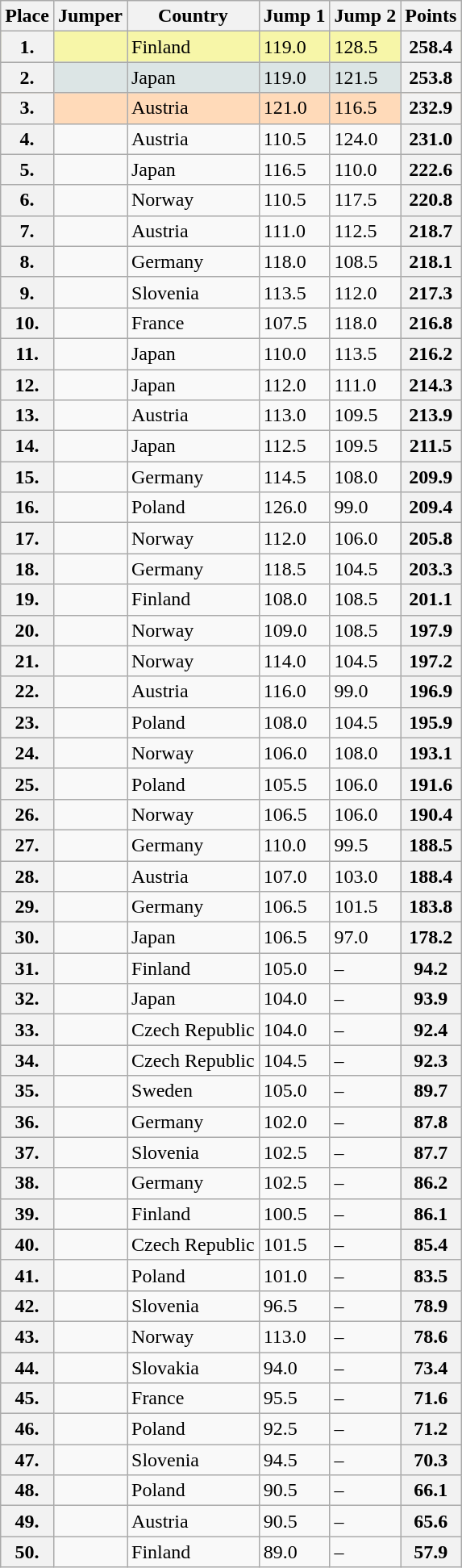<table class="wikitable sortable">
<tr>
<th>Place</th>
<th>Jumper</th>
<th>Country</th>
<th>Jump 1</th>
<th>Jump 2</th>
<th>Points</th>
</tr>
<tr bgcolor=F7F6A8>
<th>1.</th>
<td></td>
<td>Finland</td>
<td>119.0</td>
<td>128.5</td>
<th>258.4</th>
</tr>
<tr bgcolor=DCE5E5>
<th>2.</th>
<td></td>
<td>Japan</td>
<td>119.0</td>
<td>121.5</td>
<th>253.8</th>
</tr>
<tr bgcolor=FFDAB9>
<th>3.</th>
<td></td>
<td>Austria</td>
<td>121.0</td>
<td>116.5</td>
<th>232.9</th>
</tr>
<tr>
<th>4.</th>
<td></td>
<td>Austria</td>
<td>110.5</td>
<td>124.0</td>
<th>231.0</th>
</tr>
<tr>
<th>5.</th>
<td></td>
<td>Japan</td>
<td>116.5</td>
<td>110.0</td>
<th>222.6</th>
</tr>
<tr>
<th>6.</th>
<td></td>
<td>Norway</td>
<td>110.5</td>
<td>117.5</td>
<th>220.8</th>
</tr>
<tr>
<th>7.</th>
<td></td>
<td>Austria</td>
<td>111.0</td>
<td>112.5</td>
<th>218.7</th>
</tr>
<tr>
<th>8.</th>
<td></td>
<td>Germany</td>
<td>118.0</td>
<td>108.5</td>
<th>218.1</th>
</tr>
<tr>
<th>9.</th>
<td></td>
<td>Slovenia</td>
<td>113.5</td>
<td>112.0</td>
<th>217.3</th>
</tr>
<tr>
<th>10.</th>
<td></td>
<td>France</td>
<td>107.5</td>
<td>118.0</td>
<th>216.8</th>
</tr>
<tr>
<th>11.</th>
<td></td>
<td>Japan</td>
<td>110.0</td>
<td>113.5</td>
<th>216.2</th>
</tr>
<tr>
<th>12.</th>
<td></td>
<td>Japan</td>
<td>112.0</td>
<td>111.0</td>
<th>214.3</th>
</tr>
<tr>
<th>13.</th>
<td></td>
<td>Austria</td>
<td>113.0</td>
<td>109.5</td>
<th>213.9</th>
</tr>
<tr>
<th>14.</th>
<td></td>
<td>Japan</td>
<td>112.5</td>
<td>109.5</td>
<th>211.5</th>
</tr>
<tr>
<th>15.</th>
<td></td>
<td>Germany</td>
<td>114.5</td>
<td>108.0</td>
<th>209.9</th>
</tr>
<tr>
<th>16.</th>
<td></td>
<td>Poland</td>
<td>126.0</td>
<td>99.0</td>
<th>209.4</th>
</tr>
<tr>
<th>17.</th>
<td></td>
<td>Norway</td>
<td>112.0</td>
<td>106.0</td>
<th>205.8</th>
</tr>
<tr>
<th>18.</th>
<td></td>
<td>Germany</td>
<td>118.5</td>
<td>104.5</td>
<th>203.3</th>
</tr>
<tr>
<th>19.</th>
<td></td>
<td>Finland</td>
<td>108.0</td>
<td>108.5</td>
<th>201.1</th>
</tr>
<tr>
<th>20.</th>
<td></td>
<td>Norway</td>
<td>109.0</td>
<td>108.5</td>
<th>197.9</th>
</tr>
<tr>
<th>21.</th>
<td></td>
<td>Norway</td>
<td>114.0</td>
<td>104.5</td>
<th>197.2</th>
</tr>
<tr>
<th>22.</th>
<td></td>
<td>Austria</td>
<td>116.0</td>
<td>99.0</td>
<th>196.9</th>
</tr>
<tr>
<th>23.</th>
<td></td>
<td>Poland</td>
<td>108.0</td>
<td>104.5</td>
<th>195.9</th>
</tr>
<tr>
<th>24.</th>
<td></td>
<td>Norway</td>
<td>106.0</td>
<td>108.0</td>
<th>193.1</th>
</tr>
<tr>
<th>25.</th>
<td></td>
<td>Poland</td>
<td>105.5</td>
<td>106.0</td>
<th>191.6</th>
</tr>
<tr>
<th>26.</th>
<td></td>
<td>Norway</td>
<td>106.5</td>
<td>106.0</td>
<th>190.4</th>
</tr>
<tr>
<th>27.</th>
<td></td>
<td>Germany</td>
<td>110.0</td>
<td>99.5</td>
<th>188.5</th>
</tr>
<tr>
<th>28.</th>
<td></td>
<td>Austria</td>
<td>107.0</td>
<td>103.0</td>
<th>188.4</th>
</tr>
<tr>
<th>29.</th>
<td></td>
<td>Germany</td>
<td>106.5</td>
<td>101.5</td>
<th>183.8</th>
</tr>
<tr>
<th>30.</th>
<td></td>
<td>Japan</td>
<td>106.5</td>
<td>97.0</td>
<th>178.2</th>
</tr>
<tr>
<th>31.</th>
<td></td>
<td>Finland</td>
<td>105.0</td>
<td>–</td>
<th>94.2</th>
</tr>
<tr>
<th>32.</th>
<td></td>
<td>Japan</td>
<td>104.0</td>
<td>–</td>
<th>93.9</th>
</tr>
<tr>
<th>33.</th>
<td></td>
<td>Czech Republic</td>
<td>104.0</td>
<td>–</td>
<th>92.4</th>
</tr>
<tr>
<th>34.</th>
<td></td>
<td>Czech Republic</td>
<td>104.5</td>
<td>–</td>
<th>92.3</th>
</tr>
<tr>
<th>35.</th>
<td></td>
<td>Sweden</td>
<td>105.0</td>
<td>–</td>
<th>89.7</th>
</tr>
<tr>
<th>36.</th>
<td></td>
<td>Germany</td>
<td>102.0</td>
<td>–</td>
<th>87.8</th>
</tr>
<tr>
<th>37.</th>
<td></td>
<td>Slovenia</td>
<td>102.5</td>
<td>–</td>
<th>87.7</th>
</tr>
<tr>
<th>38.</th>
<td></td>
<td>Germany</td>
<td>102.5</td>
<td>–</td>
<th>86.2</th>
</tr>
<tr>
<th>39.</th>
<td></td>
<td>Finland</td>
<td>100.5</td>
<td>–</td>
<th>86.1</th>
</tr>
<tr>
<th>40.</th>
<td></td>
<td>Czech Republic</td>
<td>101.5</td>
<td>–</td>
<th>85.4</th>
</tr>
<tr>
<th>41.</th>
<td></td>
<td>Poland</td>
<td>101.0</td>
<td>–</td>
<th>83.5</th>
</tr>
<tr>
<th>42.</th>
<td></td>
<td>Slovenia</td>
<td>96.5</td>
<td>–</td>
<th>78.9</th>
</tr>
<tr>
<th>43.</th>
<td></td>
<td>Norway</td>
<td>113.0</td>
<td>–</td>
<th>78.6</th>
</tr>
<tr>
<th>44.</th>
<td></td>
<td>Slovakia</td>
<td>94.0</td>
<td>–</td>
<th>73.4</th>
</tr>
<tr>
<th>45.</th>
<td></td>
<td>France</td>
<td>95.5</td>
<td>–</td>
<th>71.6</th>
</tr>
<tr>
<th>46.</th>
<td></td>
<td>Poland</td>
<td>92.5</td>
<td>–</td>
<th>71.2</th>
</tr>
<tr>
<th>47.</th>
<td></td>
<td>Slovenia</td>
<td>94.5</td>
<td>–</td>
<th>70.3</th>
</tr>
<tr>
<th>48.</th>
<td></td>
<td>Poland</td>
<td>90.5</td>
<td>–</td>
<th>66.1</th>
</tr>
<tr>
<th>49.</th>
<td></td>
<td>Austria</td>
<td>90.5</td>
<td>–</td>
<th>65.6</th>
</tr>
<tr>
<th>50.</th>
<td></td>
<td>Finland</td>
<td>89.0</td>
<td>–</td>
<th>57.9</th>
</tr>
</table>
